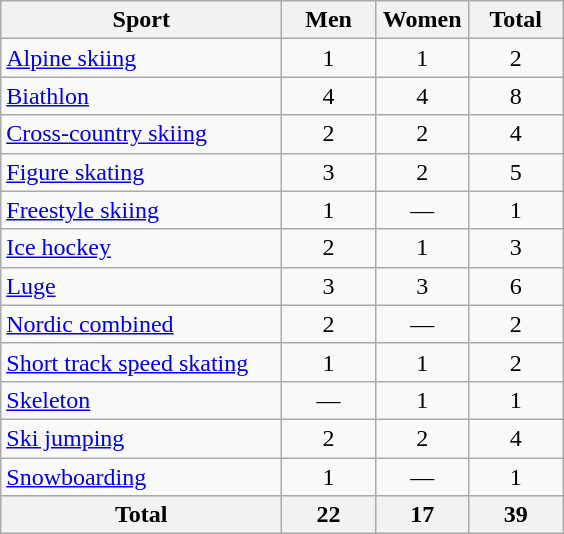<table class="wikitable sortable" style="text-align:center;">
<tr>
<th width=180>Sport</th>
<th width=55>Men</th>
<th width=55>Women</th>
<th width=55>Total</th>
</tr>
<tr>
<td align=left><a href='#'>Alpine skiing</a></td>
<td>1</td>
<td>1</td>
<td>2</td>
</tr>
<tr>
<td align=left><a href='#'>Biathlon</a></td>
<td>4</td>
<td>4</td>
<td>8</td>
</tr>
<tr>
<td align=left><a href='#'>Cross-country skiing</a></td>
<td>2</td>
<td>2</td>
<td>4</td>
</tr>
<tr>
<td align=left><a href='#'>Figure skating</a></td>
<td>3</td>
<td>2</td>
<td>5</td>
</tr>
<tr>
<td align=left><a href='#'>Freestyle skiing</a></td>
<td>1</td>
<td>—</td>
<td>1</td>
</tr>
<tr>
<td align=left><a href='#'>Ice hockey</a></td>
<td>2</td>
<td>1</td>
<td>3</td>
</tr>
<tr>
<td align=left><a href='#'>Luge</a></td>
<td>3</td>
<td>3</td>
<td>6</td>
</tr>
<tr>
<td align=left><a href='#'>Nordic combined</a></td>
<td>2</td>
<td>—</td>
<td>2</td>
</tr>
<tr>
<td align=left><a href='#'>Short track speed skating</a></td>
<td>1</td>
<td>1</td>
<td>2</td>
</tr>
<tr>
<td align=left><a href='#'>Skeleton</a></td>
<td>—</td>
<td>1</td>
<td>1</td>
</tr>
<tr>
<td align=left><a href='#'>Ski jumping</a></td>
<td>2</td>
<td>2</td>
<td>4</td>
</tr>
<tr>
<td align=left><a href='#'>Snowboarding</a></td>
<td>1</td>
<td>—</td>
<td>1</td>
</tr>
<tr>
<th>Total</th>
<th>22</th>
<th>17</th>
<th>39</th>
</tr>
</table>
